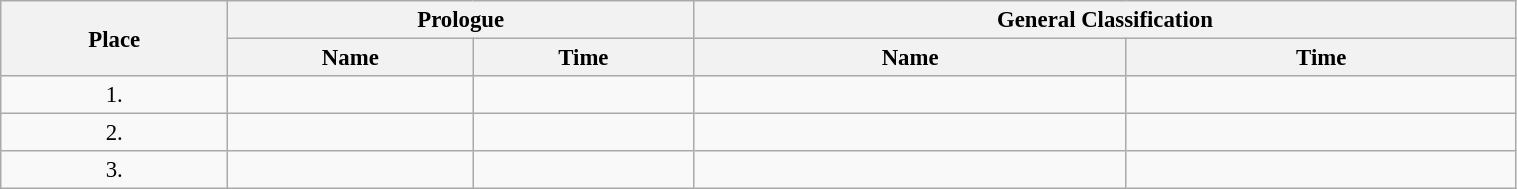<table class="wikitable"  style="font-size:95%; width:80%;">
<tr>
<th rowspan="2">Place</th>
<th colspan="2">Prologue</th>
<th colspan="2">General Classification</th>
</tr>
<tr>
<th>Name</th>
<th>Time</th>
<th>Name</th>
<th>Time</th>
</tr>
<tr>
<td style="text-align:center;">1.</td>
<td></td>
<td></td>
<td></td>
<td></td>
</tr>
<tr>
<td style="text-align:center;">2.</td>
<td></td>
<td></td>
<td></td>
<td></td>
</tr>
<tr>
<td style="text-align:center;">3.</td>
<td></td>
<td></td>
<td></td>
<td></td>
</tr>
</table>
